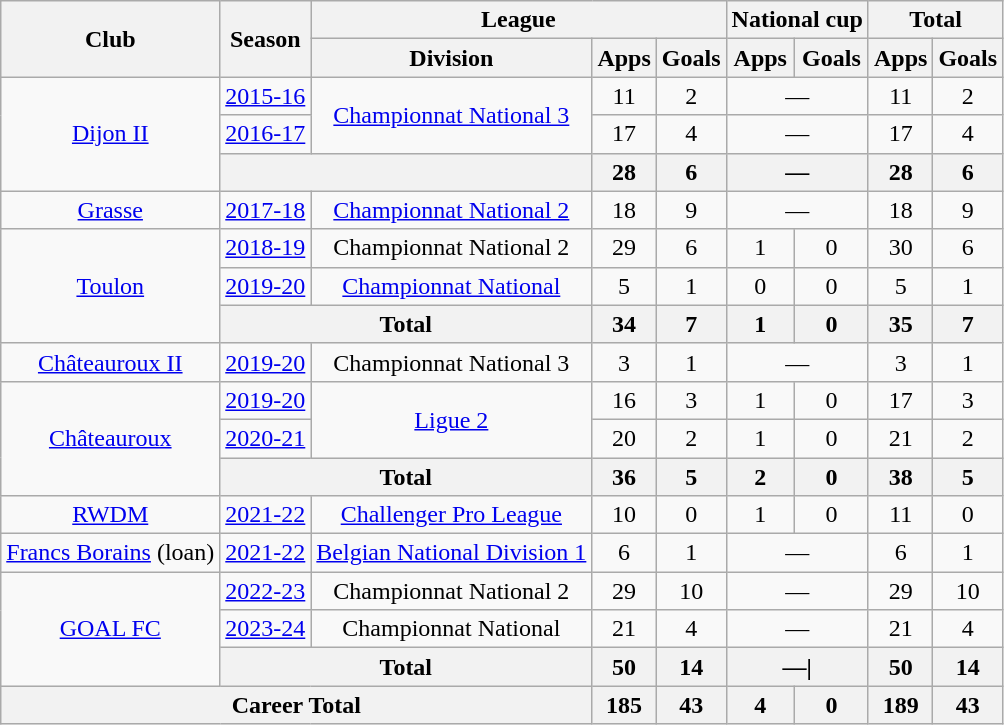<table class="wikitable" style="text-align:center">
<tr>
<th rowspan=2>Club</th>
<th rowspan=2>Season</th>
<th colspan=3>League</th>
<th colspan=2>National cup</th>
<th colspan=2>Total</th>
</tr>
<tr>
<th>Division</th>
<th>Apps</th>
<th>Goals</th>
<th>Apps</th>
<th>Goals</th>
<th>Apps</th>
<th>Goals</th>
</tr>
<tr>
<td rowspan="3"><a href='#'>Dijon II</a></td>
<td><a href='#'>2015-16</a></td>
<td rowspan="2"><a href='#'>Championnat National 3</a></td>
<td>11</td>
<td>2</td>
<td colspan="2">—</td>
<td>11</td>
<td>2</td>
</tr>
<tr>
<td><a href='#'>2016-17</a></td>
<td>17</td>
<td>4</td>
<td colspan="2">—</td>
<td>17</td>
<td>4</td>
</tr>
<tr>
<th colspan="2"></th>
<th>28</th>
<th>6</th>
<th colspan="2">—</th>
<th>28</th>
<th>6</th>
</tr>
<tr>
<td><a href='#'>Grasse</a></td>
<td><a href='#'>2017-18</a></td>
<td><a href='#'>Championnat National 2</a></td>
<td>18</td>
<td>9</td>
<td colspan="2">—</td>
<td>18</td>
<td>9</td>
</tr>
<tr>
<td rowspan="3"><a href='#'>Toulon</a></td>
<td><a href='#'>2018-19</a></td>
<td>Championnat National 2</td>
<td>29</td>
<td>6</td>
<td>1</td>
<td>0</td>
<td>30</td>
<td>6</td>
</tr>
<tr>
<td><a href='#'>2019-20</a></td>
<td><a href='#'>Championnat National</a></td>
<td>5</td>
<td>1</td>
<td>0</td>
<td>0</td>
<td>5</td>
<td>1</td>
</tr>
<tr>
<th colspan="2">Total</th>
<th>34</th>
<th>7</th>
<th>1</th>
<th>0</th>
<th>35</th>
<th>7</th>
</tr>
<tr>
<td><a href='#'>Châteauroux II</a></td>
<td><a href='#'>2019-20</a></td>
<td>Championnat National 3</td>
<td>3</td>
<td>1</td>
<td colspan="2">—</td>
<td>3</td>
<td>1</td>
</tr>
<tr>
<td rowspan="3"><a href='#'>Châteauroux</a></td>
<td><a href='#'>2019-20</a></td>
<td rowspan="2"><a href='#'>Ligue 2</a></td>
<td>16</td>
<td>3</td>
<td>1</td>
<td>0</td>
<td>17</td>
<td>3</td>
</tr>
<tr>
<td><a href='#'>2020-21</a></td>
<td>20</td>
<td>2</td>
<td>1</td>
<td>0</td>
<td>21</td>
<td>2</td>
</tr>
<tr>
<th colspan="2">Total</th>
<th>36</th>
<th>5</th>
<th>2</th>
<th>0</th>
<th>38</th>
<th>5</th>
</tr>
<tr>
<td><a href='#'>RWDM</a></td>
<td><a href='#'>2021-22</a></td>
<td><a href='#'>Challenger Pro League</a></td>
<td>10</td>
<td>0</td>
<td>1</td>
<td>0</td>
<td>11</td>
<td>0</td>
</tr>
<tr>
<td><a href='#'>Francs Borains</a> (loan)</td>
<td><a href='#'>2021-22</a></td>
<td><a href='#'>Belgian National Division 1</a></td>
<td>6</td>
<td>1</td>
<td colspan="2">—</td>
<td>6</td>
<td>1</td>
</tr>
<tr>
<td rowspan="3"><a href='#'>GOAL FC</a></td>
<td><a href='#'>2022-23</a></td>
<td>Championnat National 2</td>
<td>29</td>
<td>10</td>
<td colspan="2">—</td>
<td>29</td>
<td>10</td>
</tr>
<tr>
<td><a href='#'>2023-24</a></td>
<td>Championnat National</td>
<td>21</td>
<td>4</td>
<td colspan="2">—</td>
<td>21</td>
<td>4</td>
</tr>
<tr>
<th colspan="2">Total</th>
<th>50</th>
<th>14</th>
<th colspan="2">—|</th>
<th>50</th>
<th>14</th>
</tr>
<tr>
<th colspan="3">Career Total</th>
<th>185</th>
<th>43</th>
<th>4</th>
<th>0</th>
<th>189</th>
<th>43</th>
</tr>
</table>
